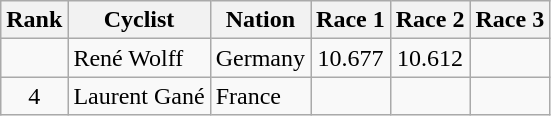<table class="wikitable sortable" style="text-align:center">
<tr>
<th>Rank</th>
<th>Cyclist</th>
<th>Nation</th>
<th>Race 1</th>
<th>Race 2</th>
<th>Race 3</th>
</tr>
<tr>
<td></td>
<td align=left>René Wolff</td>
<td align=left>Germany</td>
<td>10.677</td>
<td>10.612</td>
<td></td>
</tr>
<tr>
<td>4</td>
<td align=left>Laurent Gané</td>
<td align=left>France</td>
<td></td>
<td></td>
<td></td>
</tr>
</table>
